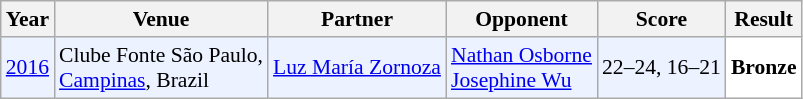<table class="sortable wikitable" style="font-size: 90%;">
<tr>
<th>Year</th>
<th>Venue</th>
<th>Partner</th>
<th>Opponent</th>
<th>Score</th>
<th>Result</th>
</tr>
<tr style="background:#ECF2FF">
<td align="center"><a href='#'>2016</a></td>
<td align="left">Clube Fonte São Paulo,<br><a href='#'>Campinas</a>, Brazil</td>
<td align="left"> <a href='#'>Luz María Zornoza</a></td>
<td align="left"> <a href='#'>Nathan Osborne</a><br> <a href='#'>Josephine Wu</a></td>
<td align="left">22–24, 16–21</td>
<td style="text-align:left; background:white"> <strong>Bronze</strong></td>
</tr>
</table>
